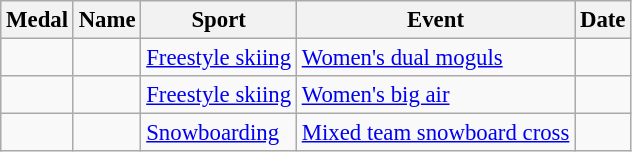<table class="wikitable sortable" style="font-size:95%;">
<tr>
<th>Medal</th>
<th>Name</th>
<th>Sport</th>
<th>Event</th>
<th>Date</th>
</tr>
<tr>
<td></td>
<td></td>
<td><a href='#'>Freestyle skiing</a></td>
<td><a href='#'>Women's dual moguls</a></td>
<td></td>
</tr>
<tr>
<td></td>
<td></td>
<td><a href='#'>Freestyle skiing</a></td>
<td><a href='#'>Women's big air</a></td>
<td></td>
</tr>
<tr>
<td></td>
<td><br></td>
<td><a href='#'>Snowboarding</a></td>
<td><a href='#'>Mixed team snowboard cross</a></td>
<td></td>
</tr>
</table>
